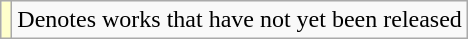<table class="wikitable">
<tr>
<td style="background:#FFFFCC;"></td>
<td>Denotes works that have not yet been released</td>
</tr>
</table>
